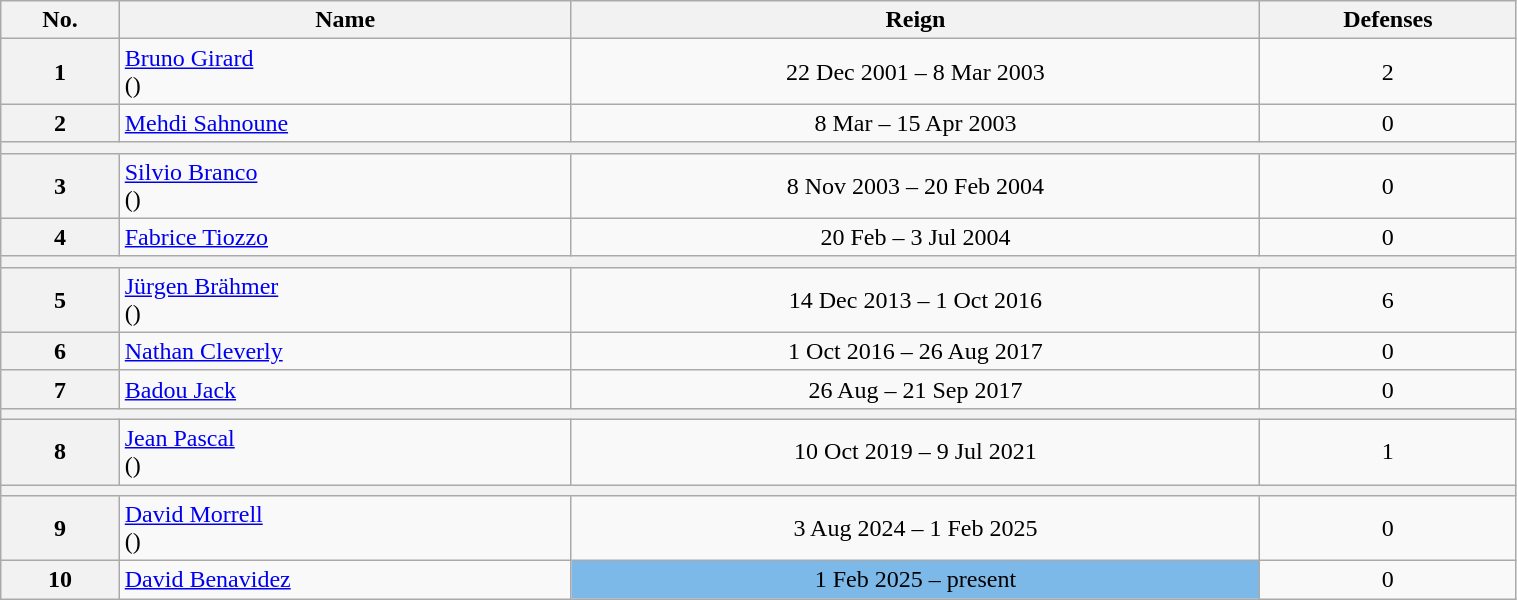<table class="wikitable sortable" style="width:80%">
<tr>
<th>No.</th>
<th>Name</th>
<th>Reign</th>
<th>Defenses</th>
</tr>
<tr align=center>
<th>1</th>
<td align=left><a href='#'>Bruno Girard</a><br>()</td>
<td>22 Dec 2001 – 8 Mar 2003</td>
<td>2</td>
</tr>
<tr align=center>
<th>2</th>
<td align=left><a href='#'>Mehdi Sahnoune</a></td>
<td>8 Mar – 15 Apr 2003</td>
<td>0</td>
</tr>
<tr align=center>
<th colspan=4></th>
</tr>
<tr align=center>
<th>3</th>
<td align=left><a href='#'>Silvio Branco</a><br>()</td>
<td>8 Nov 2003 – 20 Feb 2004</td>
<td>0</td>
</tr>
<tr align=center>
<th>4</th>
<td align=left><a href='#'>Fabrice Tiozzo</a></td>
<td>20 Feb – 3 Jul 2004</td>
<td>0</td>
</tr>
<tr align=center>
<th colspan="4"></th>
</tr>
<tr align=center>
<th>5</th>
<td align=left><a href='#'>Jürgen Brähmer</a><br>()</td>
<td>14 Dec 2013 – 1 Oct 2016</td>
<td>6</td>
</tr>
<tr align=center>
<th>6</th>
<td align=left><a href='#'>Nathan Cleverly</a></td>
<td>1 Oct 2016 – 26 Aug 2017</td>
<td>0</td>
</tr>
<tr align=center>
<th>7</th>
<td align=left><a href='#'>Badou Jack</a></td>
<td>26 Aug – 21 Sep 2017</td>
<td>0</td>
</tr>
<tr align=center>
<th colspan="4"></th>
</tr>
<tr align=center>
<th>8</th>
<td align=left><a href='#'>Jean Pascal</a><br>()</td>
<td>10 Oct 2019 – 9 Jul 2021</td>
<td>1</td>
</tr>
<tr>
<th colspan=4></th>
</tr>
<tr align=center>
<th>9</th>
<td align=left><a href='#'>David Morrell</a><br>()</td>
<td>3 Aug 2024 – 1 Feb 2025</td>
<td>0</td>
</tr>
<tr align=center>
<th>10</th>
<td align=left><a href='#'>David Benavidez</a></td>
<td style="background:#7CB9E8;">1 Feb 2025 – present</td>
<td>0</td>
</tr>
</table>
